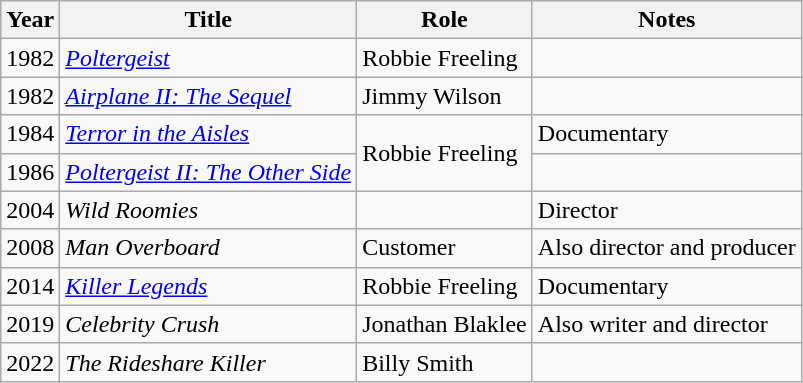<table class="wikitable sortable">
<tr>
<th>Year</th>
<th>Title</th>
<th>Role</th>
<th>Notes</th>
</tr>
<tr>
<td>1982</td>
<td><a href='#'><em>Poltergeist</em></a></td>
<td>Robbie Freeling</td>
<td></td>
</tr>
<tr>
<td>1982</td>
<td><em><a href='#'>Airplane II: The Sequel</a></em></td>
<td>Jimmy Wilson</td>
<td></td>
</tr>
<tr>
<td>1984</td>
<td><em><a href='#'>Terror in the Aisles</a></em></td>
<td rowspan="2">Robbie Freeling</td>
<td>Documentary</td>
</tr>
<tr>
<td>1986</td>
<td><em><a href='#'>Poltergeist II: The Other Side</a></em></td>
<td></td>
</tr>
<tr>
<td>2004</td>
<td><em>Wild Roomies</em></td>
<td></td>
<td>Director</td>
</tr>
<tr>
<td>2008</td>
<td><em>Man Overboard</em></td>
<td>Customer</td>
<td>Also director and producer</td>
</tr>
<tr>
<td>2014</td>
<td><em><a href='#'>Killer Legends</a></em></td>
<td>Robbie Freeling</td>
<td>Documentary</td>
</tr>
<tr>
<td>2019</td>
<td><em>Celebrity Crush</em></td>
<td>Jonathan Blaklee</td>
<td>Also writer and director</td>
</tr>
<tr>
<td>2022</td>
<td><em>The Rideshare Killer</em></td>
<td>Billy Smith</td>
<td></td>
</tr>
</table>
